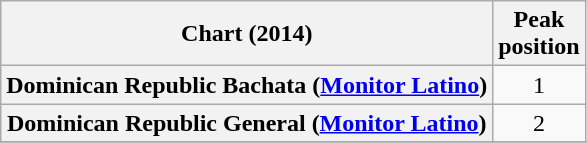<table class="wikitable sortable plainrowheaders" style="text-align:center;">
<tr>
<th scope="col">Chart (2014)</th>
<th scope="col">Peak<br>position</th>
</tr>
<tr>
<th scope="row">Dominican Republic Bachata (<a href='#'>Monitor Latino</a>)</th>
<td>1</td>
</tr>
<tr>
<th scope="row">Dominican Republic General (<a href='#'>Monitor Latino</a>)</th>
<td>2</td>
</tr>
<tr>
</tr>
</table>
